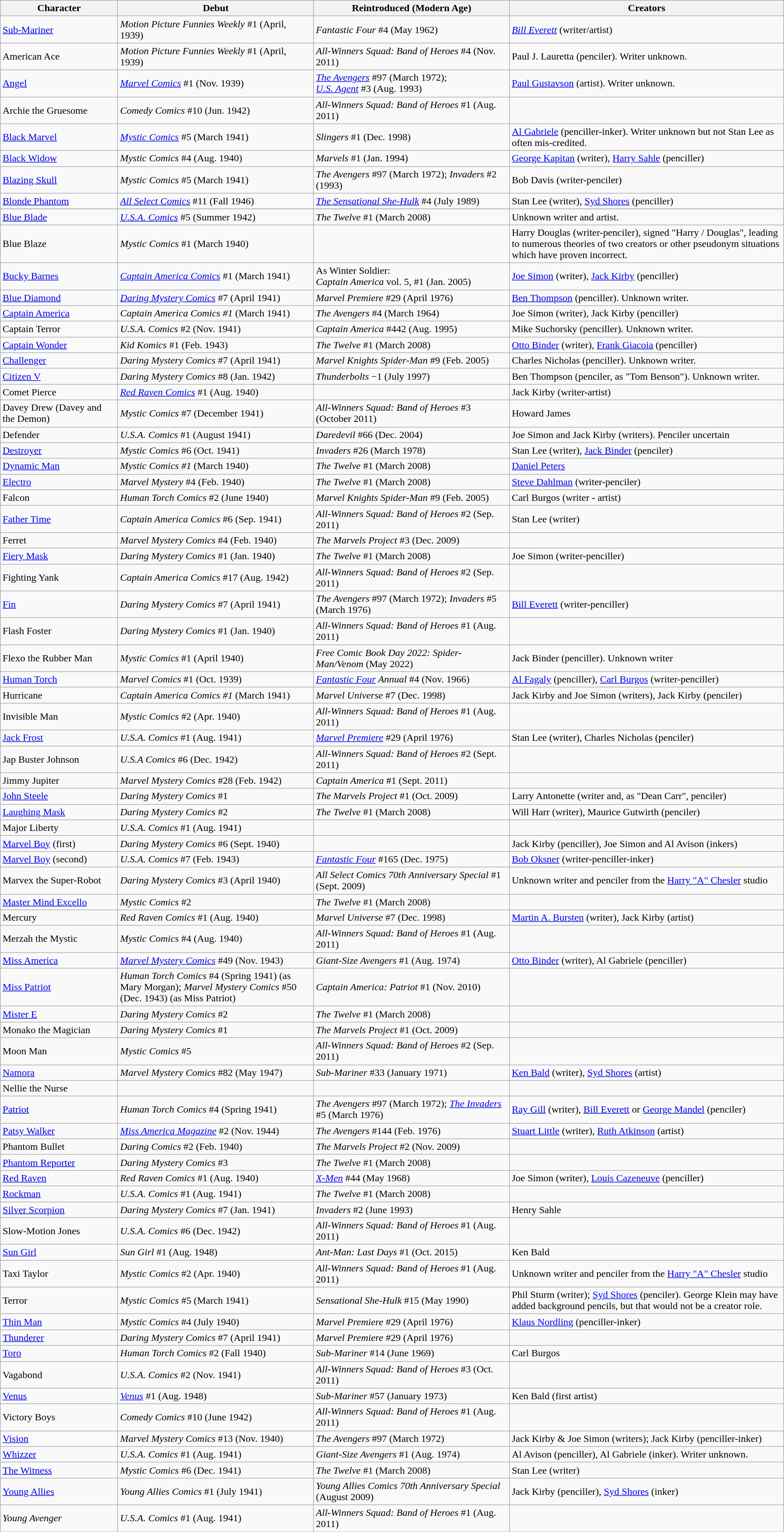<table class="wikitable sortable" width="100%">
<tr>
<th width=15%>Character</th>
<th width=25%>Debut</th>
<th width=25%>Reintroduced (Modern Age)</th>
<th width=40%>Creators</th>
</tr>
<tr>
<td><a href='#'>Sub-Mariner</a></td>
<td><em>Motion Picture Funnies Weekly</em> #1 (April, 1939)</td>
<td><em>Fantastic Four</em> #4 (May 1962)</td>
<td><em><a href='#'>Bill Everett</a></em> (writer/artist)</td>
</tr>
<tr>
<td>American Ace</td>
<td><em>Motion Picture Funnies Weekly</em> #1 (April, 1939)</td>
<td><em>All-Winners Squad: Band of Heroes</em> #4 (Nov. 2011)</td>
<td>Paul J. Lauretta (penciler). Writer unknown.</td>
</tr>
<tr>
<td><a href='#'>Angel</a></td>
<td><em><a href='#'>Marvel Comics</a></em> #1 (Nov. 1939)</td>
<td><em><a href='#'>The Avengers</a></em> #97 (March 1972);<br><em><a href='#'>U.S. Agent</a></em> #3 (Aug. 1993)</td>
<td><a href='#'>Paul Gustavson</a> (artist). Writer unknown.</td>
</tr>
<tr>
<td>Archie the Gruesome</td>
<td><em>Comedy Comics</em> #10 (Jun. 1942)</td>
<td><em>All-Winners Squad: Band of Heroes</em> #1 (Aug. 2011)</td>
<td></td>
</tr>
<tr>
<td><a href='#'>Black Marvel</a></td>
<td><em><a href='#'>Mystic Comics</a></em> #5 (March 1941)</td>
<td><em>Slingers</em> #1 (Dec. 1998)</td>
<td><a href='#'>Al Gabriele</a> (penciller-inker). Writer unknown but not Stan Lee as often mis-credited.</td>
</tr>
<tr>
<td><a href='#'>Black Widow</a></td>
<td><em>Mystic Comics</em> #4 (Aug. 1940)</td>
<td><em>Marvels</em> #1 (Jan. 1994)</td>
<td><a href='#'>George Kapitan</a> (writer), <a href='#'>Harry Sahle</a> (penciller)</td>
</tr>
<tr>
<td><a href='#'>Blazing Skull</a></td>
<td><em>Mystic Comics</em> #5 (March 1941)</td>
<td><em>The Avengers</em> #97 (March 1972); <em>Invaders</em> #2 (1993)</td>
<td>Bob Davis (writer-penciler)</td>
</tr>
<tr>
<td><a href='#'>Blonde Phantom</a></td>
<td><em><a href='#'>All Select Comics</a></em> #11 (Fall 1946)</td>
<td><em><a href='#'>The Sensational She-Hulk</a></em> #4 (July 1989)</td>
<td>Stan Lee (writer), <a href='#'>Syd Shores</a> (penciller)</td>
</tr>
<tr>
</tr>
<tr>
<td><a href='#'>Blue Blade</a></td>
<td><em><a href='#'>U.S.A. Comics</a></em> #5 (Summer 1942)</td>
<td><em>The Twelve</em> #1 (March 2008)</td>
<td>Unknown writer and artist.</td>
</tr>
<tr>
<td>Blue Blaze</td>
<td><em>Mystic Comics</em> #1 (March 1940)</td>
<td></td>
<td>Harry Douglas (writer-penciler), signed "Harry / Douglas", leading to numerous theories of two creators or other pseudonym situations which have proven incorrect.</td>
</tr>
<tr>
<td><a href='#'>Bucky Barnes</a></td>
<td><em><a href='#'>Captain America Comics</a></em> #1 (March 1941)</td>
<td>As Winter Soldier:<br><em>Captain America</em> vol. 5, #1 (Jan. 2005)</td>
<td><a href='#'>Joe Simon</a> (writer), <a href='#'>Jack Kirby</a> (penciller)</td>
</tr>
<tr>
<td><a href='#'>Blue Diamond</a></td>
<td><em><a href='#'>Daring Mystery Comics</a></em> #7 (April 1941)</td>
<td><em>Marvel Premiere</em> #29 (April 1976)</td>
<td><a href='#'>Ben Thompson</a> (penciller). Unknown writer.</td>
</tr>
<tr>
<td><a href='#'>Captain America</a></td>
<td><em>Captain America Comics #1</em> (March 1941)</td>
<td><em>The Avengers</em> #4 (March 1964)</td>
<td>Joe Simon (writer), Jack Kirby (penciller)</td>
</tr>
<tr>
<td>Captain Terror</td>
<td><em>U.S.A. Comics</em> #2 (Nov. 1941)</td>
<td><em>Captain America</em> #442 (Aug. 1995)</td>
<td>Mike Suchorsky (penciller). Unknown writer.</td>
</tr>
<tr>
<td><a href='#'>Captain Wonder</a></td>
<td><em>Kid Komics</em> #1 (Feb. 1943)</td>
<td><em>The Twelve</em> #1 (March 2008)</td>
<td><a href='#'>Otto Binder</a> (writer), <a href='#'>Frank Giacoia</a> (penciller)</td>
</tr>
<tr>
<td><a href='#'>Challenger</a></td>
<td><em>Daring Mystery Comics</em> #7 (April 1941)</td>
<td><em>Marvel Knights Spider-Man</em> #9 (Feb. 2005)</td>
<td>Charles Nicholas (penciller). Unknown writer.</td>
</tr>
<tr>
<td><a href='#'>Citizen V</a></td>
<td><em>Daring Mystery Comics</em> #8 (Jan. 1942)</td>
<td><em>Thunderbolts</em> −1 (July 1997)</td>
<td>Ben Thompson (penciler, as "Tom Benson"). Unknown writer.</td>
</tr>
<tr>
<td>Comet Pierce</td>
<td><em><a href='#'>Red Raven Comics</a></em> #1 (Aug. 1940)</td>
<td></td>
<td>Jack Kirby (writer-artist)</td>
</tr>
<tr>
<td>Davey Drew (Davey and the Demon)</td>
<td><em>Mystic Comics</em> #7 (December 1941)</td>
<td><em>All-Winners Squad: Band of Heroes</em> #3 (October 2011)</td>
<td>Howard James</td>
</tr>
<tr>
<td>Defender</td>
<td><em>U.S.A. Comics</em> #1 (August 1941)</td>
<td><em>Daredevil</em> #66 (Dec. 2004)</td>
<td>Joe Simon and Jack Kirby (writers). Penciler uncertain</td>
</tr>
<tr>
<td><a href='#'>Destroyer</a></td>
<td><em>Mystic Comics</em> #6 (Oct. 1941)</td>
<td><em>Invaders</em> #26 (March 1978)</td>
<td>Stan Lee (writer), <a href='#'>Jack Binder</a> (penciler)</td>
</tr>
<tr>
<td><a href='#'>Dynamic Man</a></td>
<td><em>Mystic Comics #1</em> (March 1940)</td>
<td><em>The Twelve</em> #1 (March 2008)</td>
<td><a href='#'>Daniel Peters</a></td>
</tr>
<tr>
<td><a href='#'>Electro</a></td>
<td><em>Marvel Mystery</em> #4 (Feb. 1940)</td>
<td><em>The Twelve</em> #1 (March 2008)</td>
<td><a href='#'>Steve Dahlman</a> (writer-penciler)</td>
</tr>
<tr>
<td>Falcon</td>
<td><em>Human Torch Comics</em> #2 (June 1940)</td>
<td><em>Marvel Knights Spider-Man</em> #9 (Feb. 2005)</td>
<td>Carl Burgos (writer - artist)</td>
</tr>
<tr>
<td><a href='#'>Father Time</a></td>
<td><em>Captain America Comics</em> #6 (Sep. 1941)</td>
<td><em>All-Winners Squad: Band of Heroes</em> #2 (Sep. 2011)</td>
<td>Stan Lee (writer)</td>
</tr>
<tr>
<td>Ferret</td>
<td><em>Marvel Mystery Comics</em> #4 (Feb. 1940)</td>
<td><em>The Marvels Project</em> #3 (Dec. 2009)</td>
<td></td>
</tr>
<tr>
<td><a href='#'>Fiery Mask</a></td>
<td><em>Daring Mystery Comics</em> #1 (Jan. 1940)</td>
<td><em>The Twelve</em> #1 (March 2008)</td>
<td>Joe Simon (writer-penciller)</td>
</tr>
<tr>
<td>Fighting Yank</td>
<td><em>Captain America Comics</em> #17 (Aug. 1942)</td>
<td><em>All-Winners Squad: Band of Heroes</em> #2 (Sep. 2011)</td>
<td></td>
</tr>
<tr>
<td><a href='#'>Fin</a></td>
<td><em>Daring Mystery Comics</em> #7 (April 1941)</td>
<td><em>The Avengers</em> #97 (March 1972); <em>Invaders</em> #5 (March 1976)</td>
<td><a href='#'>Bill Everett</a> (writer-penciller)</td>
</tr>
<tr>
<td>Flash Foster</td>
<td><em>Daring Mystery Comics</em> #1 (Jan. 1940)</td>
<td><em>All-Winners Squad: Band of Heroes</em> #1 (Aug. 2011)</td>
<td></td>
</tr>
<tr>
<td>Flexo the Rubber Man</td>
<td><em>Mystic Comics</em> #1 (April 1940)</td>
<td><em>Free Comic Book Day 2022: Spider-Man/Venom</em> (May 2022)</td>
<td>Jack Binder (penciller). Unknown writer</td>
</tr>
<tr>
<td><a href='#'>Human Torch</a></td>
<td><em>Marvel Comics</em> #1 (Oct. 1939)</td>
<td><em><a href='#'>Fantastic Four</a> Annual</em> #4 (Nov. 1966)</td>
<td><a href='#'>Al Fagaly</a> (penciller), <a href='#'>Carl Burgos</a> (writer-penciller)</td>
</tr>
<tr>
<td>Hurricane</td>
<td><em>Captain America Comics #1</em> (March 1941)</td>
<td><em>Marvel Universe</em> #7 (Dec. 1998)</td>
<td>Jack Kirby and Joe Simon (writers), Jack Kirby (penciler)</td>
</tr>
<tr>
<td>Invisible Man</td>
<td><em>Mystic Comics</em> #2 (Apr. 1940)</td>
<td><em>All-Winners Squad: Band of Heroes</em> #1 (Aug. 2011)</td>
<td></td>
</tr>
<tr>
<td><a href='#'>Jack Frost</a></td>
<td><em>U.S.A. Comics</em> #1 (Aug. 1941)</td>
<td><em><a href='#'>Marvel Premiere</a></em> #29 (April 1976)</td>
<td>Stan Lee (writer), Charles Nicholas (penciler)</td>
</tr>
<tr>
<td>Jap Buster Johnson</td>
<td><em>U.S.A Comics</em> #6 (Dec. 1942)</td>
<td><em>All-Winners Squad: Band of Heroes</em> #2 (Sept. 2011)</td>
<td></td>
</tr>
<tr>
<td>Jimmy Jupiter</td>
<td><em>Marvel Mystery Comics</em> #28 (Feb. 1942)</td>
<td><em>Captain America</em> #1 (Sept. 2011)</td>
<td></td>
</tr>
<tr>
<td><a href='#'>John Steele</a></td>
<td><em>Daring Mystery Comics</em> #1</td>
<td><em>The Marvels Project</em> #1 (Oct. 2009)</td>
<td>Larry Antonette (writer and, as "Dean Carr", penciler)</td>
</tr>
<tr>
<td><a href='#'>Laughing Mask</a></td>
<td><em>Daring Mystery Comics</em> #2</td>
<td><em>The Twelve</em> #1 (March 2008)</td>
<td>Will Harr (writer), Maurice Gutwirth (penciler)</td>
</tr>
<tr>
<td>Major Liberty</td>
<td><em>U.S.A. Comics</em> #1 (Aug. 1941)</td>
<td></td>
<td></td>
</tr>
<tr>
<td><a href='#'>Marvel Boy</a> (first)</td>
<td><em>Daring Mystery Comics</em> #6 (Sept. 1940)</td>
<td></td>
<td>Jack Kirby (penciller), Joe Simon and Al Avison (inkers)</td>
</tr>
<tr>
<td><a href='#'>Marvel Boy</a> (second)</td>
<td><em>U.S.A. Comics</em> #7 (Feb. 1943)</td>
<td><em><a href='#'>Fantastic Four</a></em> #165 (Dec. 1975)</td>
<td><a href='#'>Bob Oksner</a> (writer-penciller-inker)</td>
</tr>
<tr>
<td>Marvex the Super-Robot</td>
<td><em>Daring Mystery Comics</em> #3 (April 1940)</td>
<td><em>All Select Comics 70th Anniversary Special</em> #1 (Sept. 2009)</td>
<td>Unknown writer and penciler from the <a href='#'>Harry "A" Chesler</a> studio</td>
</tr>
<tr>
<td><a href='#'>Master Mind Excello</a></td>
<td><em>Mystic Comics</em> #2</td>
<td><em>The Twelve</em> #1 (March 2008)</td>
<td></td>
</tr>
<tr>
<td>Mercury</td>
<td><em>Red Raven Comics</em> #1 (Aug. 1940)</td>
<td><em>Marvel Universe</em> #7 (Dec. 1998)</td>
<td><a href='#'>Martin A. Bursten</a> (writer), Jack Kirby (artist)</td>
</tr>
<tr>
<td>Merzah the Mystic</td>
<td><em>Mystic Comics</em> #4 (Aug. 1940)</td>
<td><em>All-Winners Squad: Band of Heroes</em> #1 (Aug. 2011)</td>
<td></td>
</tr>
<tr>
<td><a href='#'>Miss America</a></td>
<td><em><a href='#'>Marvel Mystery Comics</a></em> #49 (Nov. 1943)</td>
<td><em>Giant-Size Avengers</em> #1 (Aug. 1974)</td>
<td><a href='#'>Otto Binder</a> (writer), Al Gabriele (penciller)</td>
</tr>
<tr>
<td><a href='#'>Miss Patriot</a></td>
<td><em>Human Torch Comics</em> #4 (Spring 1941) (as Mary Morgan); <em>Marvel Mystery Comics</em> #50 (Dec. 1943) (as Miss Patriot)</td>
<td><em>Captain America: Patriot</em> #1 (Nov. 2010)</td>
<td></td>
</tr>
<tr>
<td><a href='#'>Mister E</a></td>
<td><em>Daring Mystery Comics</em> #2</td>
<td><em>The Twelve</em> #1 (March 2008)</td>
<td></td>
</tr>
<tr>
<td>Monako the Magician</td>
<td><em>Daring Mystery Comics</em> #1</td>
<td><em>The Marvels Project</em> #1 (Oct. 2009)</td>
<td></td>
</tr>
<tr>
<td>Moon Man</td>
<td><em>Mystic Comics</em> #5</td>
<td><em>All-Winners Squad: Band of Heroes</em> #2 (Sep. 2011)</td>
<td></td>
</tr>
<tr>
<td><a href='#'>Namora</a></td>
<td><em>Marvel Mystery Comics</em> #82 (May 1947)</td>
<td><em>Sub-Mariner</em> #33 (January 1971)</td>
<td><a href='#'>Ken Bald</a> (writer), <a href='#'>Syd Shores</a> (artist)</td>
</tr>
<tr>
<td>Nellie the Nurse</td>
<td></td>
<td></td>
<td></td>
</tr>
<tr>
<td><a href='#'>Patriot</a></td>
<td><em>Human Torch Comics</em> #4 (Spring 1941)</td>
<td><em>The Avengers</em> #97 (March 1972); <em><a href='#'>The Invaders</a></em> #5 (March 1976)</td>
<td><a href='#'>Ray Gill</a> (writer), <a href='#'>Bill Everett</a> or <a href='#'>George Mandel</a> (penciler)</td>
</tr>
<tr>
<td><a href='#'>Patsy Walker</a></td>
<td><em><a href='#'>Miss America Magazine</a></em> #2 (Nov. 1944)</td>
<td><em>The Avengers</em> #144 (Feb. 1976)</td>
<td><a href='#'>Stuart Little</a> (writer), <a href='#'>Ruth Atkinson</a> (artist)</td>
</tr>
<tr>
<td>Phantom Bullet</td>
<td><em>Daring Comics</em> #2 (Feb. 1940)</td>
<td><em>The Marvels Project</em> #2 (Nov. 2009)</td>
<td></td>
</tr>
<tr>
<td><a href='#'>Phantom Reporter</a></td>
<td><em>Daring Mystery Comics</em> #3</td>
<td><em>The Twelve</em> #1 (March 2008)</td>
<td></td>
</tr>
<tr>
<td><a href='#'>Red Raven</a></td>
<td><em>Red Raven Comics</em> #1 (Aug. 1940)</td>
<td><em><a href='#'>X-Men</a></em> #44 (May 1968)</td>
<td>Joe Simon (writer), <a href='#'>Louis Cazeneuve</a> (penciller)</td>
</tr>
<tr>
<td><a href='#'>Rockman</a></td>
<td><em>U.S.A. Comics</em> #1 (Aug. 1941)</td>
<td><em>The Twelve</em> #1 (March 2008)</td>
<td></td>
</tr>
<tr>
<td><a href='#'>Silver Scorpion</a></td>
<td><em>Daring Mystery Comics</em> #7 (Jan. 1941)</td>
<td><em>Invaders</em> #2 (June 1993)</td>
<td>Henry Sahle</td>
</tr>
<tr>
<td>Slow-Motion Jones</td>
<td><em>U.S.A. Comics</em> #6 (Dec. 1942)</td>
<td><em>All-Winners Squad: Band of Heroes</em> #1 (Aug. 2011)</td>
</tr>
<tr>
<td><a href='#'>Sun Girl</a></td>
<td><em>Sun Girl</em> #1 (Aug. 1948)</td>
<td><em>Ant-Man: Last Days</em> #1 (Oct. 2015)</td>
<td>Ken Bald</td>
</tr>
<tr>
<td>Taxi Taylor</td>
<td><em>Mystic Comics</em> #2 (Apr. 1940)</td>
<td><em>All-Winners Squad: Band of Heroes</em> #1 (Aug. 2011)</td>
<td>Unknown writer and penciler from the <a href='#'>Harry "A" Chesler</a> studio</td>
</tr>
<tr>
<td>Terror</td>
<td><em>Mystic Comics</em> #5 (March 1941)</td>
<td><em>Sensational She-Hulk</em> #15 (May 1990)</td>
<td>Phil Sturm (writer); <a href='#'>Syd Shores</a> (penciler).  George Klein may have added background pencils, but that would not be a creator role.</td>
</tr>
<tr>
<td><a href='#'>Thin Man</a></td>
<td><em>Mystic Comics</em> #4 (July 1940)</td>
<td><em>Marvel Premiere</em> #29 (April 1976)</td>
<td><a href='#'>Klaus Nordling</a> (penciller-inker)</td>
</tr>
<tr>
<td><a href='#'>Thunderer</a></td>
<td><em>Daring Mystery Comics</em> #7 (April 1941)</td>
<td><em>Marvel Premiere</em> #29 (April 1976)</td>
<td></td>
</tr>
<tr>
<td><a href='#'>Toro</a></td>
<td><em>Human Torch Comics</em> #2 (Fall 1940)</td>
<td><em>Sub-Mariner</em> #14 (June 1969)</td>
<td>Carl Burgos</td>
</tr>
<tr>
<td>Vagabond</td>
<td><em>U.S.A. Comics</em> #2 (Nov. 1941)</td>
<td><em>All-Winners Squad: Band of Heroes</em> #3 (Oct. 2011)</td>
<td></td>
</tr>
<tr>
<td><a href='#'>Venus</a></td>
<td><em><a href='#'>Venus</a></em> #1 (Aug. 1948)</td>
<td><em>Sub-Mariner</em> #57 (January 1973)</td>
<td>Ken Bald (first artist)</td>
</tr>
<tr>
<td>Victory Boys</td>
<td><em>Comedy Comics</em> #10 (June 1942)</td>
<td><em>All-Winners Squad: Band of Heroes</em> #1 (Aug. 2011)</td>
<td></td>
</tr>
<tr>
<td><a href='#'>Vision</a></td>
<td><em>Marvel Mystery Comics</em> #13 (Nov. 1940)</td>
<td><em>The Avengers</em> #97 (March 1972)</td>
<td>Jack Kirby & Joe Simon (writers); Jack Kirby (penciller-inker)</td>
</tr>
<tr>
<td><a href='#'>Whizzer</a></td>
<td><em>U.S.A. Comics</em> #1 (Aug. 1941)</td>
<td><em>Giant-Size Avengers</em> #1 (Aug. 1974)</td>
<td>Al Avison (penciller), Al Gabriele (inker). Writer unknown.</td>
</tr>
<tr>
<td><a href='#'>The Witness</a></td>
<td><em>Mystic Comics</em> #6 (Dec. 1941)</td>
<td><em>The Twelve</em> #1 (March 2008)</td>
<td>Stan Lee (writer)</td>
</tr>
<tr>
<td><a href='#'>Young Allies</a></td>
<td><em>Young Allies Comics</em> #1 (July 1941)</td>
<td><em>Young Allies Comics 70th Anniversary Special</em> (August 2009)</td>
<td>Jack Kirby (penciller), <a href='#'>Syd Shores</a> (inker)</td>
</tr>
<tr>
<td><em>Young Avenger</em></td>
<td><em>U.S.A. Comics</em> #1 (Aug. 1941)</td>
<td><em>All-Winners Squad: Band of Heroes</em> #1 (Aug. 2011)</td>
<td></td>
</tr>
<tr>
</tr>
</table>
